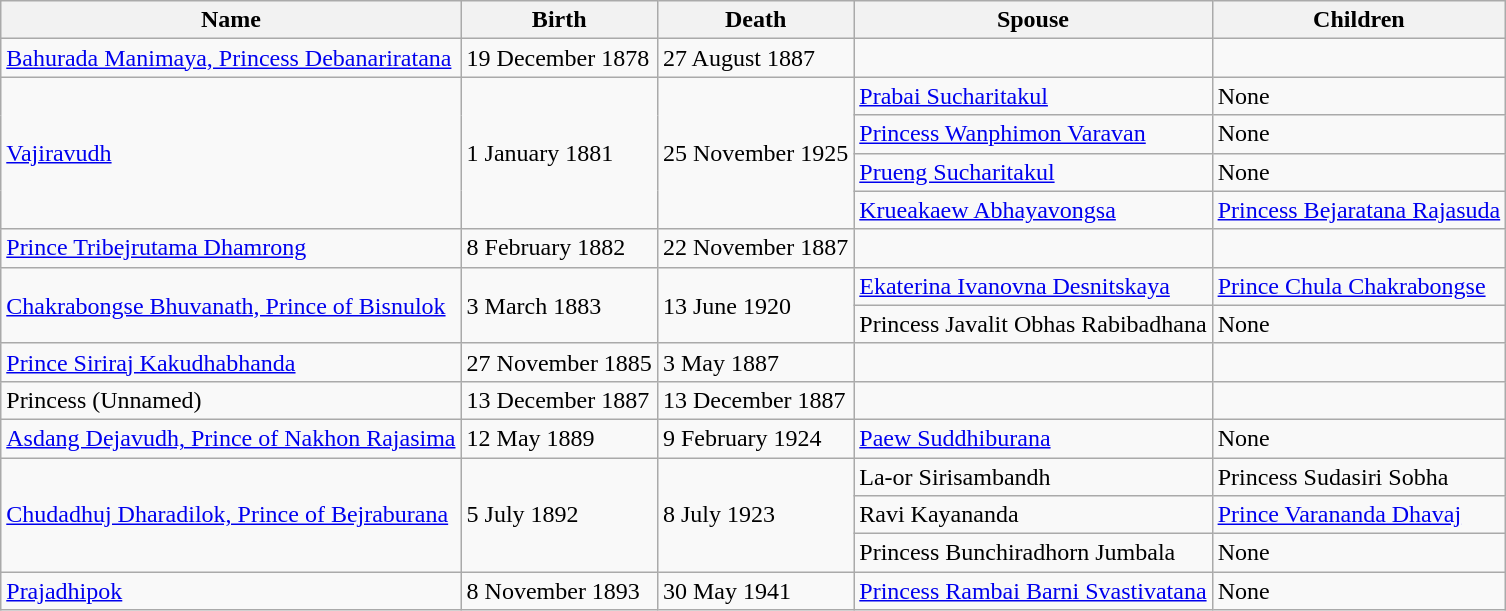<table class="wikitable">
<tr>
<th>Name</th>
<th>Birth</th>
<th>Death</th>
<th>Spouse</th>
<th>Children</th>
</tr>
<tr>
<td><a href='#'>Bahurada Manimaya, Princess Debanariratana</a></td>
<td>19 December 1878</td>
<td>27 August 1887</td>
<td></td>
<td></td>
</tr>
<tr>
<td rowspan="4"><a href='#'>Vajiravudh</a></td>
<td rowspan="4">1 January 1881</td>
<td rowspan="4">25 November 1925</td>
<td><a href='#'>Prabai Sucharitakul</a></td>
<td>None</td>
</tr>
<tr>
<td><a href='#'>Princess Wanphimon Varavan</a></td>
<td>None</td>
</tr>
<tr>
<td><a href='#'>Prueng Sucharitakul</a></td>
<td>None</td>
</tr>
<tr>
<td><a href='#'>Krueakaew Abhayavongsa</a></td>
<td><a href='#'>Princess Bejaratana Rajasuda</a></td>
</tr>
<tr>
<td><a href='#'>Prince Tribejrutama Dhamrong</a></td>
<td>8 February 1882</td>
<td>22 November 1887</td>
<td></td>
<td></td>
</tr>
<tr>
<td rowspan="2"><a href='#'>Chakrabongse Bhuvanath, Prince of Bisnulok</a></td>
<td rowspan="2">3 March 1883</td>
<td rowspan="2">13 June 1920</td>
<td><a href='#'>Ekaterina Ivanovna Desnitskaya</a></td>
<td><a href='#'>Prince Chula Chakrabongse</a></td>
</tr>
<tr>
<td>Princess Javalit Obhas Rabibadhana</td>
<td>None</td>
</tr>
<tr>
<td><a href='#'>Prince Siriraj Kakudhabhanda</a></td>
<td>27 November 1885</td>
<td>3 May 1887</td>
<td></td>
<td></td>
</tr>
<tr>
<td>Princess (Unnamed)</td>
<td>13 December 1887</td>
<td>13 December 1887</td>
<td></td>
<td></td>
</tr>
<tr>
<td><a href='#'>Asdang Dejavudh, Prince of Nakhon Rajasima</a></td>
<td>12 May 1889</td>
<td>9 February 1924</td>
<td><a href='#'>Paew Suddhiburana</a></td>
<td>None</td>
</tr>
<tr>
<td rowspan="3"><a href='#'>Chudadhuj Dharadilok, Prince of Bejraburana</a></td>
<td rowspan="3">5 July 1892</td>
<td rowspan="3">8 July 1923</td>
<td>La-or Sirisambandh</td>
<td>Princess Sudasiri Sobha</td>
</tr>
<tr>
<td>Ravi Kayananda</td>
<td><a href='#'>Prince Varananda Dhavaj</a></td>
</tr>
<tr>
<td>Princess Bunchiradhorn Jumbala</td>
<td>None</td>
</tr>
<tr>
<td><a href='#'>Prajadhipok</a></td>
<td>8 November 1893</td>
<td>30 May 1941</td>
<td><a href='#'>Princess Rambai Barni Svastivatana</a></td>
<td>None</td>
</tr>
</table>
